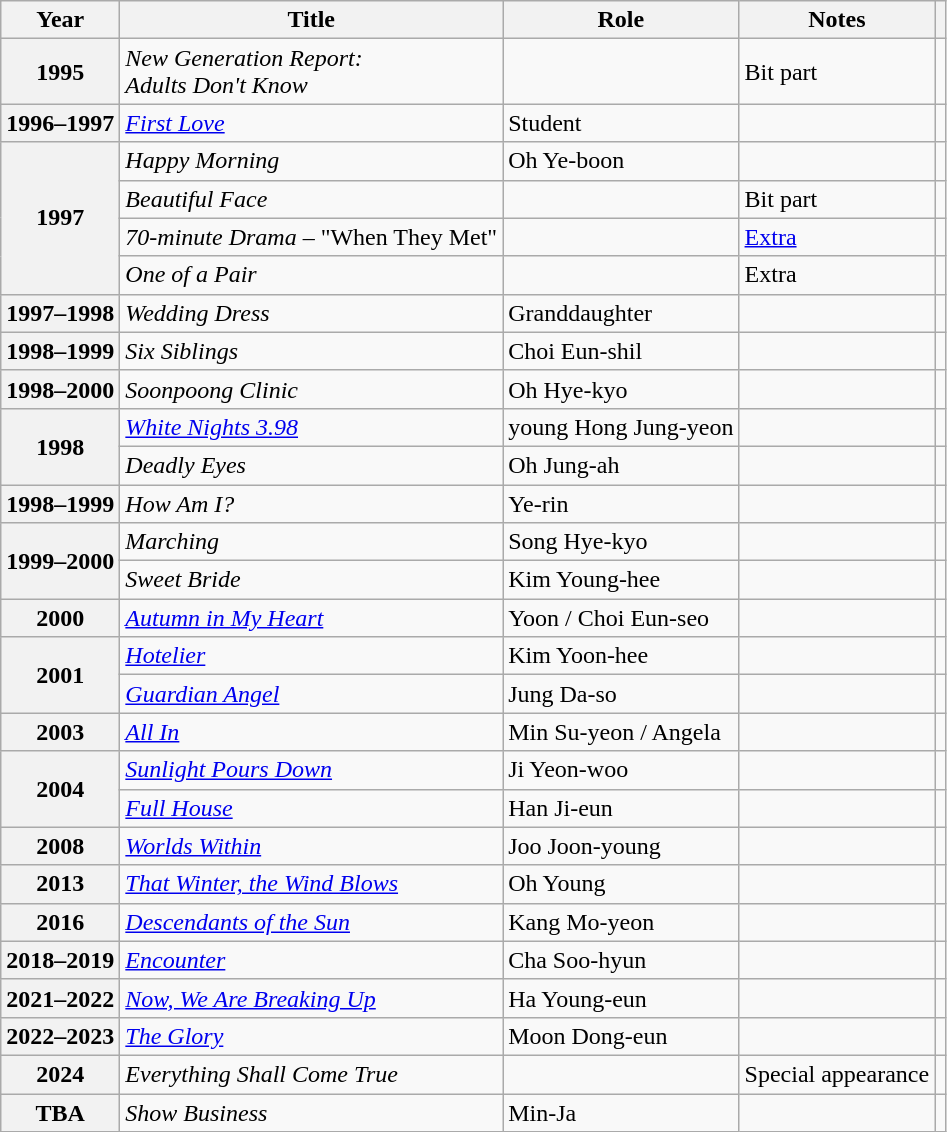<table class="wikitable plainrowheaders sortable">
<tr>
<th scope="col">Year</th>
<th scope="col">Title</th>
<th scope="col">Role</th>
<th scope="col">Notes</th>
<th scope="col" class="unsortable"></th>
</tr>
<tr>
<th scope="row">1995</th>
<td><em>New Generation Report:<br>Adults Don't Know</em></td>
<td></td>
<td>Bit part</td>
<td style="text-align:center"></td>
</tr>
<tr>
<th scope="row">1996–1997</th>
<td><em><a href='#'>First Love</a></em></td>
<td>Student</td>
<td></td>
<td style="text-align:center"></td>
</tr>
<tr>
<th scope="row"rowspan="4">1997</th>
<td><em>Happy Morning</em></td>
<td>Oh Ye-boon</td>
<td></td>
<td style="text-align:center"></td>
</tr>
<tr>
<td><em>Beautiful Face</em></td>
<td></td>
<td>Bit part</td>
<td style="text-align:center"></td>
</tr>
<tr>
<td><em>70-minute Drama</em> – "When They Met"</td>
<td></td>
<td><a href='#'>Extra</a></td>
<td style="text-align:center"></td>
</tr>
<tr>
<td><em>One of a Pair</em> </td>
<td></td>
<td>Extra</td>
<td style="text-align:center"></td>
</tr>
<tr>
<th scope="row">1997–1998</th>
<td><em>Wedding Dress</em></td>
<td>Granddaughter</td>
<td></td>
<td style="text-align:center"></td>
</tr>
<tr>
<th scope="row">1998–1999</th>
<td><em>Six Siblings</em></td>
<td>Choi Eun-shil</td>
<td></td>
<td style="text-align:center"></td>
</tr>
<tr>
<th scope="row">1998–2000</th>
<td><em>Soonpoong Clinic</em></td>
<td>Oh Hye-kyo</td>
<td></td>
<td style="text-align:center"></td>
</tr>
<tr>
<th scope="row" rowspan="2">1998</th>
<td><em><a href='#'>White Nights 3.98</a></em></td>
<td>young Hong Jung-yeon</td>
<td></td>
<td style="text-align:center"></td>
</tr>
<tr>
<td><em>Deadly Eyes</em></td>
<td>Oh Jung-ah</td>
<td></td>
<td style="text-align:center"></td>
</tr>
<tr>
<th scope="row">1998–1999</th>
<td><em>How Am I?</em></td>
<td>Ye-rin</td>
<td></td>
<td style="text-align:center"></td>
</tr>
<tr>
<th scope="row" rowspan="2">1999–2000</th>
<td><em>Marching</em></td>
<td>Song Hye-kyo</td>
<td></td>
<td style="text-align:center"></td>
</tr>
<tr>
<td><em>Sweet Bride</em></td>
<td>Kim Young-hee</td>
<td></td>
<td style="text-align:center"></td>
</tr>
<tr>
<th scope="row">2000</th>
<td><em><a href='#'>Autumn in My Heart</a></em></td>
<td>Yoon / Choi Eun-seo</td>
<td></td>
<td style="text-align:center"></td>
</tr>
<tr>
<th scope="row" rowspan="2">2001</th>
<td><em><a href='#'>Hotelier</a></em></td>
<td>Kim Yoon-hee</td>
<td></td>
<td style="text-align:center"></td>
</tr>
<tr>
<td><em><a href='#'>Guardian Angel</a></em></td>
<td>Jung Da-so</td>
<td></td>
<td style="text-align:center"></td>
</tr>
<tr>
<th scope="row">2003</th>
<td><em><a href='#'>All In</a></em></td>
<td>Min Su-yeon / Angela</td>
<td></td>
<td style="text-align:center"></td>
</tr>
<tr>
<th scope="row" rowspan="2">2004</th>
<td><em><a href='#'>Sunlight Pours Down</a></em></td>
<td>Ji Yeon-woo</td>
<td></td>
<td style="text-align:center"></td>
</tr>
<tr>
<td><em><a href='#'>Full House</a></em></td>
<td>Han Ji-eun</td>
<td></td>
<td style="text-align:center"></td>
</tr>
<tr>
<th scope="row">2008</th>
<td><em><a href='#'>Worlds Within</a></em></td>
<td>Joo Joon-young</td>
<td></td>
<td style="text-align:center"></td>
</tr>
<tr>
<th scope="row">2013</th>
<td><em><a href='#'>That Winter, the Wind Blows</a></em></td>
<td>Oh Young</td>
<td></td>
<td style="text-align:center"></td>
</tr>
<tr>
<th scope="row">2016</th>
<td><em><a href='#'>Descendants of the Sun</a></em></td>
<td>Kang Mo-yeon</td>
<td></td>
<td style="text-align:center"></td>
</tr>
<tr>
<th scope="row">2018–2019</th>
<td><em><a href='#'>Encounter</a></em></td>
<td>Cha Soo-hyun</td>
<td></td>
<td style="text-align:center"></td>
</tr>
<tr>
<th scope="row">2021–2022</th>
<td><em><a href='#'>Now, We Are Breaking Up</a></em></td>
<td>Ha Young-eun</td>
<td></td>
<td style="text-align:center"></td>
</tr>
<tr>
<th scope="row">2022–2023</th>
<td><em><a href='#'>The Glory</a></em></td>
<td>Moon Dong-eun</td>
<td></td>
<td style="text-align:center"></td>
</tr>
<tr>
<th scope="row">2024</th>
<td><em>Everything Shall Come True</em></td>
<td></td>
<td>Special appearance</td>
<td style="text-align:center"></td>
</tr>
<tr>
<th scope="row">TBA</th>
<td><em>Show Business</em></td>
<td>Min-Ja</td>
<td></td>
<td style="text-align:center"></td>
</tr>
</table>
